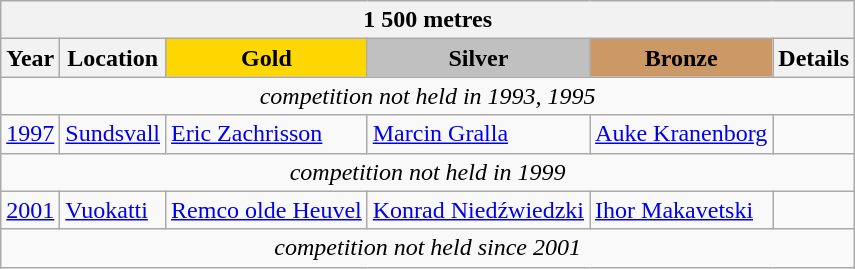<table class="wikitable">
<tr>
<th colspan=6 align=center><strong>1 500 metres</strong></th>
</tr>
<tr>
<th>Year</th>
<th>Location</th>
<td align=center bgcolor=gold><strong>Gold</strong></td>
<td align=center bgcolor=silver><strong>Silver</strong></td>
<td align=center bgcolor=cc9966><strong>Bronze</strong></td>
<th>Details</th>
</tr>
<tr>
<td colspan=6 align=center><em>competition not held in 1993, 1995</em></td>
</tr>
<tr>
<td><a href='#'>1997</a></td>
<td> <a href='#'>Sundsvall</a></td>
<td> <a href='#'>Eric Zachrisson</a></td>
<td> <a href='#'>Marcin Gralla</a></td>
<td> <a href='#'>Auke Kranenborg</a></td>
<td></td>
</tr>
<tr>
<td colspan=6 align=center><em>competition not held in 1999</em></td>
</tr>
<tr>
<td><a href='#'>2001</a></td>
<td> <a href='#'>Vuokatti</a></td>
<td> <a href='#'>Remco olde Heuvel</a></td>
<td> <a href='#'>Konrad Niedźwiedzki</a></td>
<td> <a href='#'>Ihor Makavetski</a></td>
<td></td>
</tr>
<tr>
<td colspan=6 align=center><em>competition not held since 2001</em></td>
</tr>
</table>
